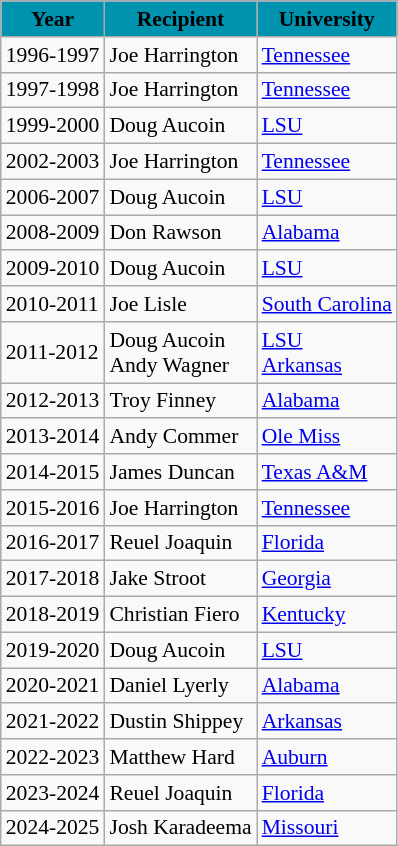<table class="wikitable sortable" style="font-size:90%;">
<tr>
<th style="background:#0093AF;"><span>Year </span></th>
<th style="background:#0093AF;"><span>Recipient</span></th>
<th style="background:#0093AF;"><span>University</span></th>
</tr>
<tr>
<td>1996-1997</td>
<td>Joe Harrington</td>
<td><a href='#'>Tennessee</a></td>
</tr>
<tr>
<td>1997-1998</td>
<td>Joe Harrington</td>
<td><a href='#'>Tennessee</a></td>
</tr>
<tr>
<td>1999-2000</td>
<td>Doug Aucoin</td>
<td><a href='#'>LSU</a></td>
</tr>
<tr>
<td>2002-2003</td>
<td>Joe Harrington</td>
<td><a href='#'>Tennessee</a></td>
</tr>
<tr>
<td>2006-2007</td>
<td>Doug Aucoin</td>
<td><a href='#'>LSU</a></td>
</tr>
<tr>
<td>2008-2009</td>
<td>Don Rawson</td>
<td><a href='#'>Alabama</a></td>
</tr>
<tr>
<td>2009-2010</td>
<td>Doug Aucoin</td>
<td><a href='#'>LSU</a></td>
</tr>
<tr>
<td>2010-2011</td>
<td>Joe Lisle</td>
<td><a href='#'>South Carolina</a></td>
</tr>
<tr>
<td>2011-2012</td>
<td>Doug Aucoin<br>Andy Wagner</td>
<td><a href='#'>LSU</a><br><a href='#'>Arkansas</a></td>
</tr>
<tr>
<td>2012-2013</td>
<td>Troy Finney</td>
<td><a href='#'>Alabama</a></td>
</tr>
<tr>
<td>2013-2014</td>
<td>Andy Commer</td>
<td><a href='#'>Ole Miss</a></td>
</tr>
<tr>
<td>2014-2015</td>
<td>James Duncan</td>
<td><a href='#'>Texas A&M</a></td>
</tr>
<tr>
<td>2015-2016</td>
<td>Joe Harrington</td>
<td><a href='#'>Tennessee</a></td>
</tr>
<tr>
<td>2016-2017</td>
<td>Reuel Joaquin</td>
<td><a href='#'>Florida</a></td>
</tr>
<tr>
<td>2017-2018</td>
<td>Jake Stroot</td>
<td><a href='#'>Georgia</a></td>
</tr>
<tr>
<td>2018-2019</td>
<td>Christian Fiero</td>
<td><a href='#'>Kentucky</a></td>
</tr>
<tr>
<td>2019-2020</td>
<td>Doug Aucoin</td>
<td><a href='#'>LSU</a></td>
</tr>
<tr>
<td>2020-2021</td>
<td>Daniel Lyerly</td>
<td><a href='#'>Alabama</a></td>
</tr>
<tr>
<td>2021-2022</td>
<td>Dustin Shippey</td>
<td><a href='#'>Arkansas</a></td>
</tr>
<tr>
<td>2022-2023</td>
<td>Matthew Hard</td>
<td><a href='#'>Auburn</a></td>
</tr>
<tr>
<td>2023-2024</td>
<td>Reuel Joaquin</td>
<td><a href='#'>Florida</a></td>
</tr>
<tr>
<td>2024-2025</td>
<td>Josh Karadeema</td>
<td><a href='#'>Missouri</a></td>
</tr>
</table>
